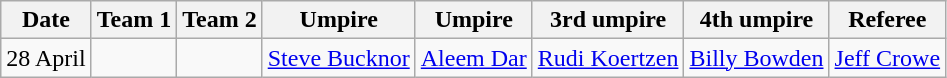<table class="wikitable">
<tr>
<th>Date</th>
<th>Team 1</th>
<th>Team 2</th>
<th>Umpire</th>
<th>Umpire</th>
<th>3rd umpire</th>
<th>4th umpire</th>
<th>Referee</th>
</tr>
<tr>
<td>28 April</td>
<td></td>
<td></td>
<td><a href='#'>Steve Bucknor</a></td>
<td><a href='#'>Aleem Dar</a></td>
<td><a href='#'>Rudi Koertzen</a></td>
<td><a href='#'>Billy Bowden</a></td>
<td><a href='#'>Jeff Crowe</a></td>
</tr>
</table>
